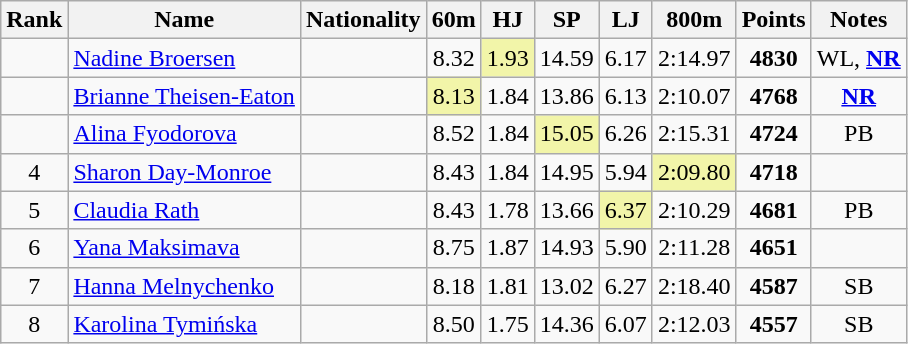<table class="wikitable sortable" style="text-align:center">
<tr>
<th>Rank</th>
<th>Name</th>
<th>Nationality</th>
<th>60m</th>
<th>HJ</th>
<th>SP</th>
<th>LJ</th>
<th>800m</th>
<th>Points</th>
<th>Notes</th>
</tr>
<tr>
<td></td>
<td align=left><a href='#'>Nadine Broersen</a></td>
<td align=left></td>
<td>8.32</td>
<td bgcolor=#F2F5A9>1.93</td>
<td>14.59</td>
<td>6.17</td>
<td>2:14.97</td>
<td><strong>4830</strong></td>
<td>WL, <strong><a href='#'>NR</a></strong></td>
</tr>
<tr>
<td></td>
<td align=left><a href='#'>Brianne Theisen-Eaton</a></td>
<td align=left></td>
<td bgcolor=#F2F5A9>8.13</td>
<td>1.84</td>
<td>13.86</td>
<td>6.13</td>
<td>2:10.07</td>
<td><strong>4768</strong></td>
<td><strong><a href='#'>NR</a></strong></td>
</tr>
<tr>
<td></td>
<td align=left><a href='#'>Alina Fyodorova</a></td>
<td align=left></td>
<td>8.52</td>
<td>1.84</td>
<td bgcolor=#F2F5A9>15.05</td>
<td>6.26</td>
<td>2:15.31</td>
<td><strong>4724</strong></td>
<td>PB</td>
</tr>
<tr>
<td>4</td>
<td align=left><a href='#'>Sharon Day-Monroe</a></td>
<td align=left></td>
<td>8.43</td>
<td>1.84</td>
<td>14.95</td>
<td>5.94</td>
<td bgcolor=#F2F5A9>2:09.80</td>
<td><strong>4718</strong></td>
<td></td>
</tr>
<tr>
<td>5</td>
<td align=left><a href='#'>Claudia Rath</a></td>
<td align=left></td>
<td>8.43</td>
<td>1.78</td>
<td>13.66</td>
<td bgcolor=#F2F5A9>6.37</td>
<td>2:10.29</td>
<td><strong>4681</strong></td>
<td>PB</td>
</tr>
<tr>
<td>6</td>
<td align=left><a href='#'>Yana Maksimava</a></td>
<td align=left></td>
<td>8.75</td>
<td>1.87</td>
<td>14.93</td>
<td>5.90</td>
<td>2:11.28</td>
<td><strong>4651</strong></td>
<td></td>
</tr>
<tr>
<td>7</td>
<td align=left><a href='#'>Hanna Melnychenko</a></td>
<td align=left></td>
<td>8.18</td>
<td>1.81</td>
<td>13.02</td>
<td>6.27</td>
<td>2:18.40</td>
<td><strong>4587</strong></td>
<td>SB</td>
</tr>
<tr>
<td>8</td>
<td align=left><a href='#'>Karolina Tymińska</a></td>
<td align=left></td>
<td>8.50</td>
<td>1.75</td>
<td>14.36</td>
<td>6.07</td>
<td>2:12.03</td>
<td><strong>4557</strong></td>
<td>SB</td>
</tr>
</table>
